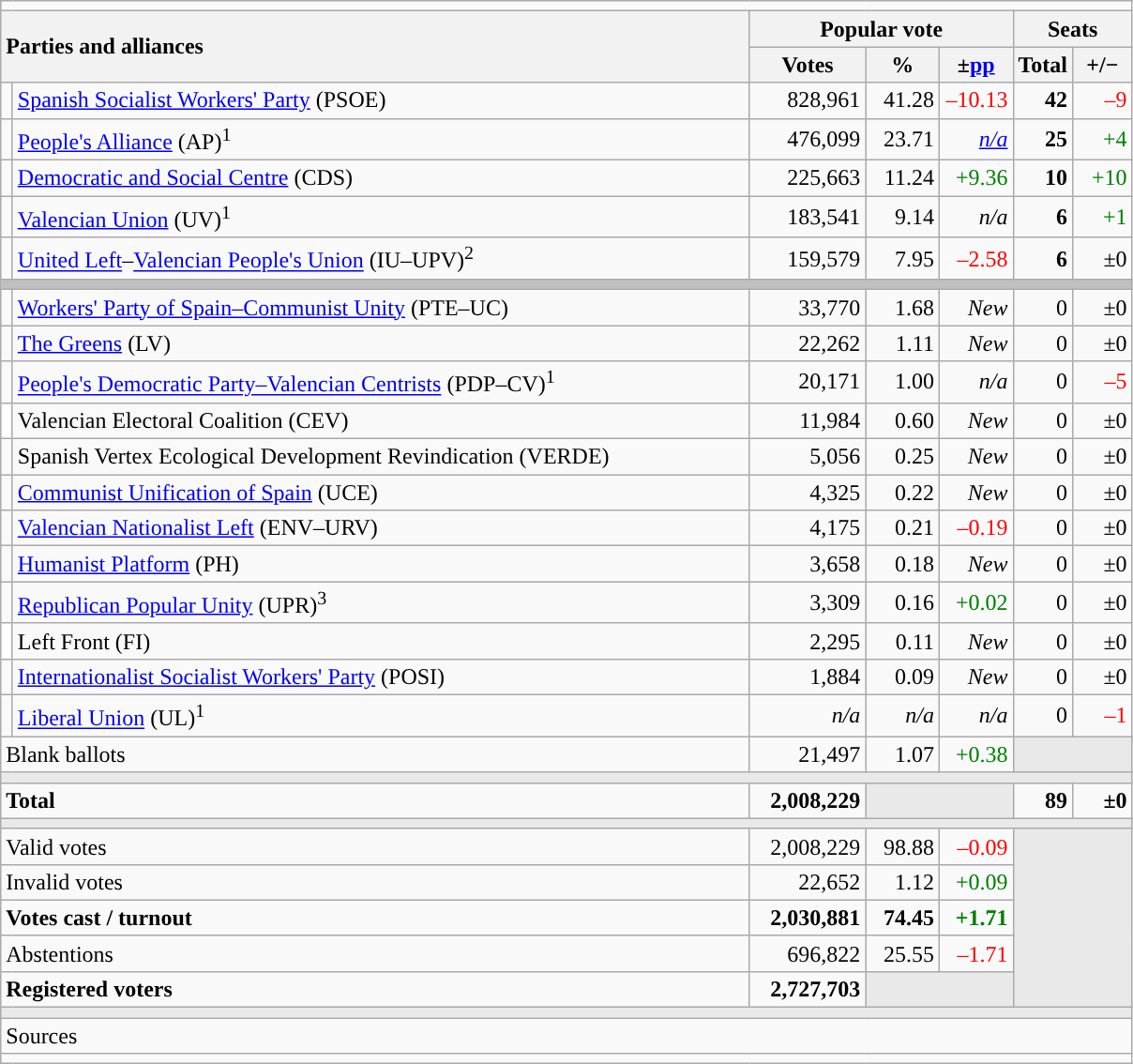<table class="wikitable" style="text-align:right;">
<tr>
<td colspan="7"></td>
</tr>
<tr>
<th style="text-align:left;" rowspan="2" colspan="2" width="525">Parties and alliances</th>
<th colspan="3">Popular vote</th>
<th colspan="2">Seats</th>
</tr>
<tr>
<th width="75">Votes</th>
<th width="45">%</th>
<th width="45">±<a href='#'>pp</a></th>
<th width="35">Total</th>
<th width="35">+/−</th>
</tr>
<tr>
<td width="1" style="color:inherit;background:"></td>
<td align="left"><a href='#'>Spanish Socialist Workers' Party</a> (PSOE)</td>
<td>828,961</td>
<td>41.28</td>
<td style="color:red;">–10.13</td>
<td><strong>42</strong></td>
<td style="color:red;">–9</td>
</tr>
<tr>
<td style="color:inherit;background:"></td>
<td align="left"><a href='#'>People's Alliance</a> (AP)<sup>1</sup></td>
<td>476,099</td>
<td>23.71</td>
<td><em><a href='#'>n/a</a></em></td>
<td><strong>25</strong></td>
<td style="color:green;">+4</td>
</tr>
<tr>
<td style="color:inherit;background:"></td>
<td align="left"><a href='#'>Democratic and Social Centre</a> (CDS)</td>
<td>225,663</td>
<td>11.24</td>
<td style="color:green;">+9.36</td>
<td><strong>10</strong></td>
<td style="color:green;">+10</td>
</tr>
<tr>
<td style="color:inherit;background:"></td>
<td align="left"><a href='#'>Valencian Union</a> (UV)<sup>1</sup></td>
<td>183,541</td>
<td>9.14</td>
<td><em>n/a</em></td>
<td><strong>6</strong></td>
<td style="color:green;">+1</td>
</tr>
<tr>
<td style="color:inherit;background:"></td>
<td align="left"><a href='#'>United Left</a>–<a href='#'>Valencian People's Union</a> (IU–UPV)<sup>2</sup></td>
<td>159,579</td>
<td>7.95</td>
<td style="color:red;">–2.58</td>
<td><strong>6</strong></td>
<td>±0</td>
</tr>
<tr>
<td colspan="7" bgcolor="#C0C0C0"></td>
</tr>
<tr>
<td style="color:inherit;background:"></td>
<td align="left"><a href='#'>Workers' Party of Spain–Communist Unity</a> (PTE–UC)</td>
<td>33,770</td>
<td>1.68</td>
<td><em>New</em></td>
<td>0</td>
<td>±0</td>
</tr>
<tr>
<td style="color:inherit;background:"></td>
<td align="left"><a href='#'>The Greens</a> (LV)</td>
<td>22,262</td>
<td>1.11</td>
<td><em>New</em></td>
<td>0</td>
<td>±0</td>
</tr>
<tr>
<td style="color:inherit;background:"></td>
<td align="left"><a href='#'>People's Democratic Party–Valencian Centrists</a> (PDP–CV)<sup>1</sup></td>
<td>20,171</td>
<td>1.00</td>
<td><em>n/a</em></td>
<td>0</td>
<td style="color:red;">–5</td>
</tr>
<tr>
<td bgcolor="white"></td>
<td align="left">Valencian Electoral Coalition (CEV)</td>
<td>11,984</td>
<td>0.60</td>
<td><em>New</em></td>
<td>0</td>
<td>±0</td>
</tr>
<tr>
<td style="color:inherit;background:"></td>
<td align="left">Spanish Vertex Ecological Development Revindication (VERDE)</td>
<td>5,056</td>
<td>0.25</td>
<td><em>New</em></td>
<td>0</td>
<td>±0</td>
</tr>
<tr>
<td style="color:inherit;background:"></td>
<td align="left"><a href='#'>Communist Unification of Spain</a> (UCE)</td>
<td>4,325</td>
<td>0.22</td>
<td><em>New</em></td>
<td>0</td>
<td>±0</td>
</tr>
<tr>
<td style="color:inherit;background:"></td>
<td align="left"><a href='#'>Valencian Nationalist Left</a> (ENV–URV)</td>
<td>4,175</td>
<td>0.21</td>
<td style="color:red;">–0.19</td>
<td>0</td>
<td>±0</td>
</tr>
<tr>
<td style="color:inherit;background:"></td>
<td align="left"><a href='#'>Humanist Platform</a> (PH)</td>
<td>3,658</td>
<td>0.18</td>
<td><em>New</em></td>
<td>0</td>
<td>±0</td>
</tr>
<tr>
<td style="color:inherit;background:"></td>
<td align="left"><a href='#'>Republican Popular Unity</a> (UPR)<sup>3</sup></td>
<td>3,309</td>
<td>0.16</td>
<td style="color:green;">+0.02</td>
<td>0</td>
<td>±0</td>
</tr>
<tr>
<td bgcolor="white"></td>
<td align="left">Left Front (FI)</td>
<td>2,295</td>
<td>0.11</td>
<td><em>New</em></td>
<td>0</td>
<td>±0</td>
</tr>
<tr>
<td style="color:inherit;background:"></td>
<td align="left"><a href='#'>Internationalist Socialist Workers' Party</a> (POSI)</td>
<td>1,884</td>
<td>0.09</td>
<td><em>New</em></td>
<td>0</td>
<td>±0</td>
</tr>
<tr>
<td style="color:inherit;background:"></td>
<td align="left"><a href='#'>Liberal Union</a> (UL)<sup>1</sup></td>
<td><em>n/a</em></td>
<td><em>n/a</em></td>
<td><em>n/a</em></td>
<td>0</td>
<td style="color:red;">–1</td>
</tr>
<tr>
<td align="left" colspan="2">Blank ballots</td>
<td>21,497</td>
<td>1.07</td>
<td style="color:green;">+0.38</td>
<td bgcolor="#E9E9E9" colspan="2"></td>
</tr>
<tr>
<td colspan="7" bgcolor="#E9E9E9"></td>
</tr>
<tr style="font-weight:bold;">
<td align="left" colspan="2">Total</td>
<td>2,008,229</td>
<td bgcolor="#E9E9E9" colspan="2"></td>
<td>89</td>
<td>±0</td>
</tr>
<tr>
<td colspan="7" bgcolor="#E9E9E9"></td>
</tr>
<tr>
<td align="left" colspan="2">Valid votes</td>
<td>2,008,229</td>
<td>98.88</td>
<td style="color:red;">–0.09</td>
<td bgcolor="#E9E9E9" colspan="2" rowspan="5"></td>
</tr>
<tr>
<td align="left" colspan="2">Invalid votes</td>
<td>22,652</td>
<td>1.12</td>
<td style="color:green;">+0.09</td>
</tr>
<tr style="font-weight:bold;">
<td align="left" colspan="2">Votes cast / turnout</td>
<td>2,030,881</td>
<td>74.45</td>
<td style="color:green;">+1.71</td>
</tr>
<tr>
<td align="left" colspan="2">Abstentions</td>
<td>696,822</td>
<td>25.55</td>
<td style="color:red;">–1.71</td>
</tr>
<tr style="font-weight:bold;">
<td align="left" colspan="2">Registered voters</td>
<td>2,727,703</td>
<td bgcolor="#E9E9E9" colspan="2"></td>
</tr>
<tr>
<td colspan="7" bgcolor="#E9E9E9"></td>
</tr>
<tr>
<td align="left" colspan="7">Sources</td>
</tr>
<tr>
<td colspan="7" style="text-align:left; max-width:790px;"></td>
</tr>
</table>
